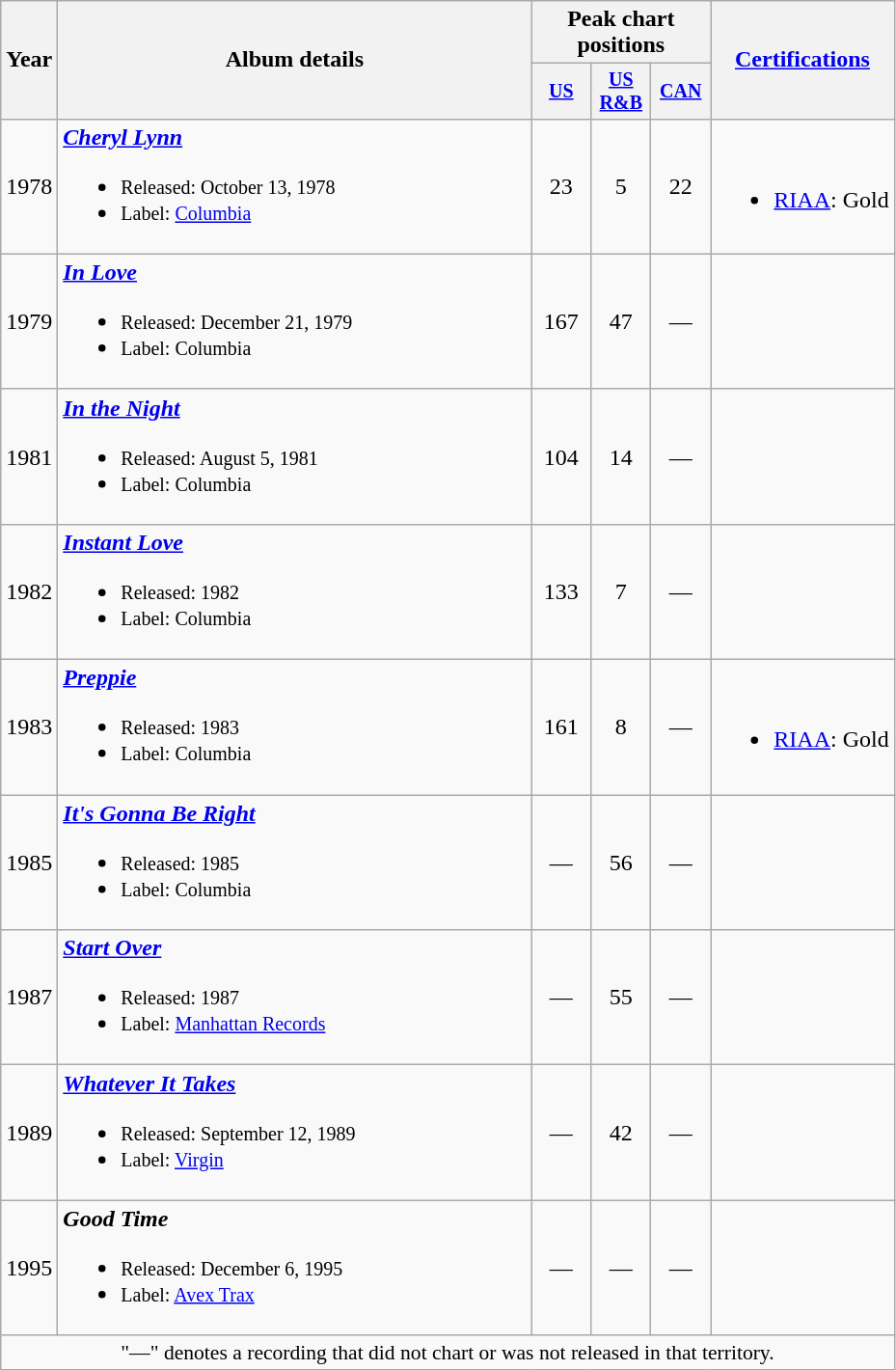<table class="wikitable" style="text-align:center;">
<tr>
<th rowspan="2">Year</th>
<th rowspan="2" style="width:20em;">Album details</th>
<th colspan="3">Peak chart positions</th>
<th rowspan="2"><a href='#'>Certifications</a></th>
</tr>
<tr style="font-size:smaller;">
<th width="35"><a href='#'>US</a><br></th>
<th width="35"><a href='#'>US<br>R&B</a><br></th>
<th width="35"><a href='#'>CAN</a><br></th>
</tr>
<tr>
<td>1978</td>
<td align="left"><strong><em><a href='#'>Cheryl Lynn</a></em></strong><br><ul><li><small>Released: October 13, 1978</small></li><li><small>Label: <a href='#'>Columbia</a></small></li></ul></td>
<td>23</td>
<td>5</td>
<td>22</td>
<td align="left"><br><ul><li><a href='#'>RIAA</a>: Gold</li></ul></td>
</tr>
<tr>
<td>1979</td>
<td align="left"><strong><em><a href='#'>In Love</a></em></strong><br><ul><li><small>Released: December 21, 1979</small></li><li><small>Label: Columbia</small></li></ul></td>
<td>167</td>
<td>47</td>
<td>—</td>
<td align="left"></td>
</tr>
<tr>
<td>1981</td>
<td align="left"><strong><em><a href='#'>In the Night</a></em></strong><br><ul><li><small>Released: August 5, 1981</small></li><li><small>Label: Columbia</small></li></ul></td>
<td>104</td>
<td>14</td>
<td>—</td>
<td align="left"></td>
</tr>
<tr>
<td>1982</td>
<td align="left"><strong><em><a href='#'>Instant Love</a></em></strong><br><ul><li><small>Released: 1982</small></li><li><small>Label: Columbia</small></li></ul></td>
<td>133</td>
<td>7</td>
<td>—</td>
<td align="left"></td>
</tr>
<tr>
<td>1983</td>
<td align="left"><strong><em><a href='#'>Preppie</a></em></strong><br><ul><li><small>Released: 1983</small></li><li><small>Label: Columbia</small></li></ul></td>
<td>161</td>
<td>8</td>
<td>—</td>
<td align="left"><br><ul><li><a href='#'>RIAA</a>: Gold</li></ul></td>
</tr>
<tr>
<td>1985</td>
<td align="left"><strong><em><a href='#'>It's Gonna Be Right</a></em></strong><br><ul><li><small>Released: 1985</small></li><li><small>Label: Columbia</small></li></ul></td>
<td>—</td>
<td>56</td>
<td>—</td>
<td align="left"></td>
</tr>
<tr>
<td>1987</td>
<td align="left"><strong><em><a href='#'>Start Over</a></em></strong><br><ul><li><small>Released: 1987</small></li><li><small>Label: <a href='#'>Manhattan Records</a></small></li></ul></td>
<td>—</td>
<td>55</td>
<td>—</td>
<td align="left"></td>
</tr>
<tr>
<td>1989</td>
<td align="left"><strong><em><a href='#'>Whatever It Takes</a></em></strong><br><ul><li><small>Released: September 12, 1989</small></li><li><small>Label: <a href='#'>Virgin</a></small></li></ul></td>
<td>—</td>
<td>42</td>
<td>—</td>
<td align="left"></td>
</tr>
<tr>
<td>1995</td>
<td align="left"><strong><em>Good Time</em></strong><br><ul><li><small>Released: December 6, 1995</small></li><li><small>Label: <a href='#'>Avex Trax</a></small></li></ul></td>
<td>—</td>
<td>—</td>
<td>—</td>
<td align="left"></td>
</tr>
<tr>
<td colspan="15" style="font-size:90%">"—" denotes a recording that did not chart or was not released in that territory.</td>
</tr>
</table>
